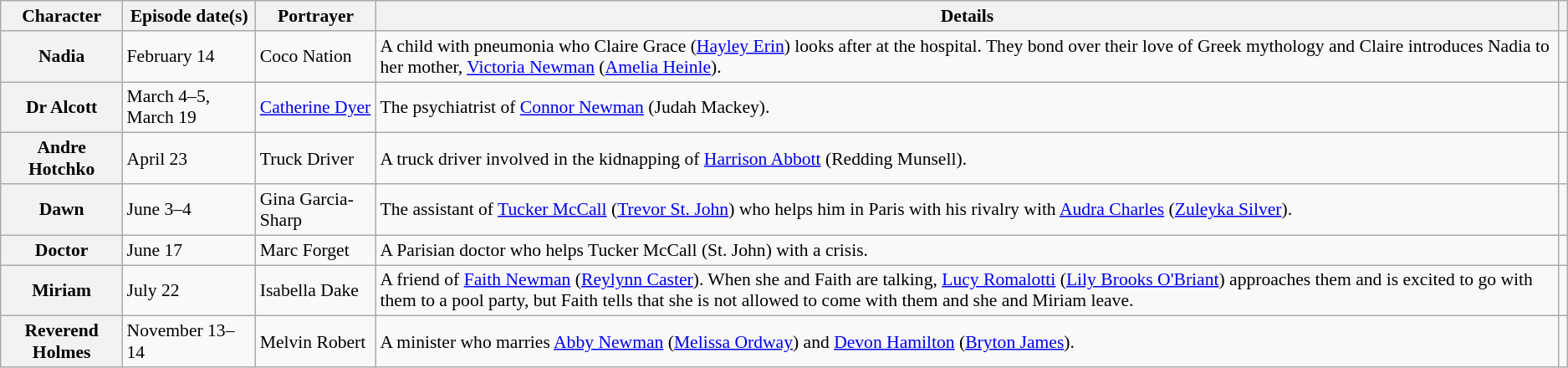<table class="wikitable plainrowheaders" style="font-size:90%">
<tr valign="top">
<th scope="col">Character</th>
<th scope="col">Episode date(s)</th>
<th scope="col">Portrayer</th>
<th scope="col">Details</th>
<th scope="col"></th>
</tr>
<tr>
<th scope="row">Nadia</th>
<td>February 14</td>
<td>Coco Nation</td>
<td>A child with pneumonia who Claire Grace (<a href='#'>Hayley Erin</a>) looks after at the hospital. They bond over their love of Greek mythology and Claire introduces Nadia to her mother, <a href='#'>Victoria Newman</a> (<a href='#'>Amelia Heinle</a>).</td>
<td style="text-align:center;"></td>
</tr>
<tr>
<th scope="row">Dr Alcott</th>
<td>March 4–5, March 19</td>
<td><a href='#'>Catherine Dyer</a></td>
<td>The psychiatrist of <a href='#'>Connor Newman</a> (Judah Mackey).</td>
<td style="text-align:center;"></td>
</tr>
<tr>
<th scope="row">Andre Hotchko</th>
<td>April 23</td>
<td>Truck Driver</td>
<td>A truck driver involved in the kidnapping of <a href='#'>Harrison Abbott</a> (Redding Munsell).</td>
<td style="text-align:center;"></td>
</tr>
<tr>
<th scope="row">Dawn</th>
<td>June 3–4</td>
<td>Gina Garcia-Sharp</td>
<td>The assistant of <a href='#'>Tucker McCall</a> (<a href='#'>Trevor St. John</a>) who helps him in Paris with his rivalry with <a href='#'>Audra Charles</a> (<a href='#'>Zuleyka Silver</a>).</td>
<td style="text-align:center;"></td>
</tr>
<tr>
<th scope="row">Doctor</th>
<td>June 17</td>
<td>Marc Forget</td>
<td>A Parisian doctor who helps Tucker McCall (St. John) with a crisis.</td>
<td style="text-align:center;"></td>
</tr>
<tr>
<th scope="row">Miriam</th>
<td>July 22</td>
<td>Isabella Dake</td>
<td>A friend of <a href='#'>Faith Newman</a> (<a href='#'>Reylynn Caster</a>). When she and Faith are talking, <a href='#'>Lucy Romalotti</a> (<a href='#'>Lily Brooks O'Briant</a>) approaches them and is excited to go with them to a pool party, but Faith tells that she is not allowed to come with them and she and Miriam leave.</td>
<td style="text-align:center;"></td>
</tr>
<tr>
<th scope="row">Reverend Holmes</th>
<td>November 13–14</td>
<td>Melvin Robert</td>
<td>A minister who marries <a href='#'>Abby Newman</a> (<a href='#'>Melissa Ordway</a>) and <a href='#'>Devon Hamilton</a> (<a href='#'>Bryton James</a>).</td>
<td style="text-align:center;"></td>
</tr>
</table>
